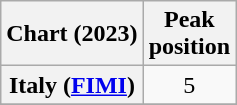<table class="wikitable sortable plainrowheaders" style="text-align:center">
<tr>
<th scope="col">Chart (2023)</th>
<th scope="col">Peak<br>position</th>
</tr>
<tr>
<th scope="row">Italy (<a href='#'>FIMI</a>)</th>
<td>5</td>
</tr>
<tr>
</tr>
</table>
